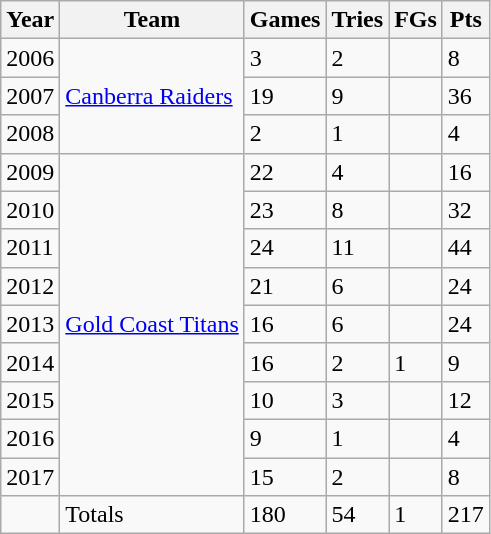<table class="wikitable">
<tr>
<th>Year</th>
<th>Team</th>
<th>Games</th>
<th>Tries</th>
<th>FGs</th>
<th>Pts</th>
</tr>
<tr>
<td>2006</td>
<td rowspan="3"> <a href='#'>Canberra Raiders</a></td>
<td>3</td>
<td>2</td>
<td></td>
<td>8</td>
</tr>
<tr>
<td>2007</td>
<td>19</td>
<td>9</td>
<td></td>
<td>36</td>
</tr>
<tr>
<td>2008</td>
<td>2</td>
<td>1</td>
<td></td>
<td>4</td>
</tr>
<tr>
<td>2009</td>
<td rowspan="9"> <a href='#'>Gold Coast Titans</a></td>
<td>22</td>
<td>4</td>
<td></td>
<td>16</td>
</tr>
<tr>
<td>2010</td>
<td>23</td>
<td>8</td>
<td></td>
<td>32</td>
</tr>
<tr>
<td>2011</td>
<td>24</td>
<td>11</td>
<td></td>
<td>44</td>
</tr>
<tr>
<td>2012</td>
<td>21</td>
<td>6</td>
<td></td>
<td>24</td>
</tr>
<tr>
<td>2013</td>
<td>16</td>
<td>6</td>
<td></td>
<td>24</td>
</tr>
<tr>
<td>2014</td>
<td>16</td>
<td>2</td>
<td>1</td>
<td>9</td>
</tr>
<tr>
<td>2015</td>
<td>10</td>
<td>3</td>
<td></td>
<td>12</td>
</tr>
<tr>
<td>2016</td>
<td>9</td>
<td>1</td>
<td></td>
<td>4</td>
</tr>
<tr>
<td>2017</td>
<td>15</td>
<td>2</td>
<td></td>
<td>8</td>
</tr>
<tr>
<td></td>
<td>Totals</td>
<td>180</td>
<td>54</td>
<td>1</td>
<td>217</td>
</tr>
</table>
